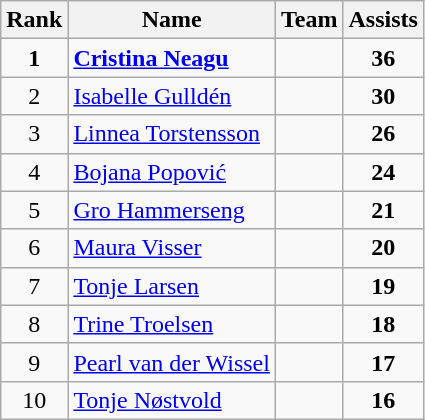<table class="wikitable" style="text-align: center;">
<tr>
<th>Rank</th>
<th>Name</th>
<th>Team</th>
<th>Assists</th>
</tr>
<tr>
<td><strong>1</strong></td>
<td align="left"><strong><a href='#'>Cristina Neagu</a></strong></td>
<td align="left"><strong></strong></td>
<td><strong>36</strong></td>
</tr>
<tr>
<td>2</td>
<td align="left"><a href='#'>Isabelle Gulldén</a></td>
<td align="left"></td>
<td><strong>30</strong></td>
</tr>
<tr>
<td>3</td>
<td align="left"><a href='#'>Linnea Torstensson</a></td>
<td align="left"></td>
<td><strong>26</strong></td>
</tr>
<tr>
<td>4</td>
<td align="left"><a href='#'>Bojana Popović</a></td>
<td align="left"></td>
<td><strong>24</strong></td>
</tr>
<tr>
<td>5</td>
<td align="left"><a href='#'>Gro Hammerseng</a></td>
<td align="left"></td>
<td><strong>21</strong></td>
</tr>
<tr>
<td>6</td>
<td align="left"><a href='#'>Maura Visser</a></td>
<td align="left"></td>
<td><strong>20</strong></td>
</tr>
<tr>
<td>7</td>
<td align="left"><a href='#'>Tonje Larsen</a></td>
<td align="left"></td>
<td><strong>19</strong></td>
</tr>
<tr>
<td>8</td>
<td align="left"><a href='#'>Trine Troelsen</a></td>
<td align="left"></td>
<td><strong>18</strong></td>
</tr>
<tr>
<td>9</td>
<td align="left"><a href='#'>Pearl van der Wissel</a></td>
<td align="left"></td>
<td><strong>17</strong></td>
</tr>
<tr>
<td>10</td>
<td align="left"><a href='#'>Tonje Nøstvold</a></td>
<td align="left"></td>
<td><strong>16</strong></td>
</tr>
</table>
